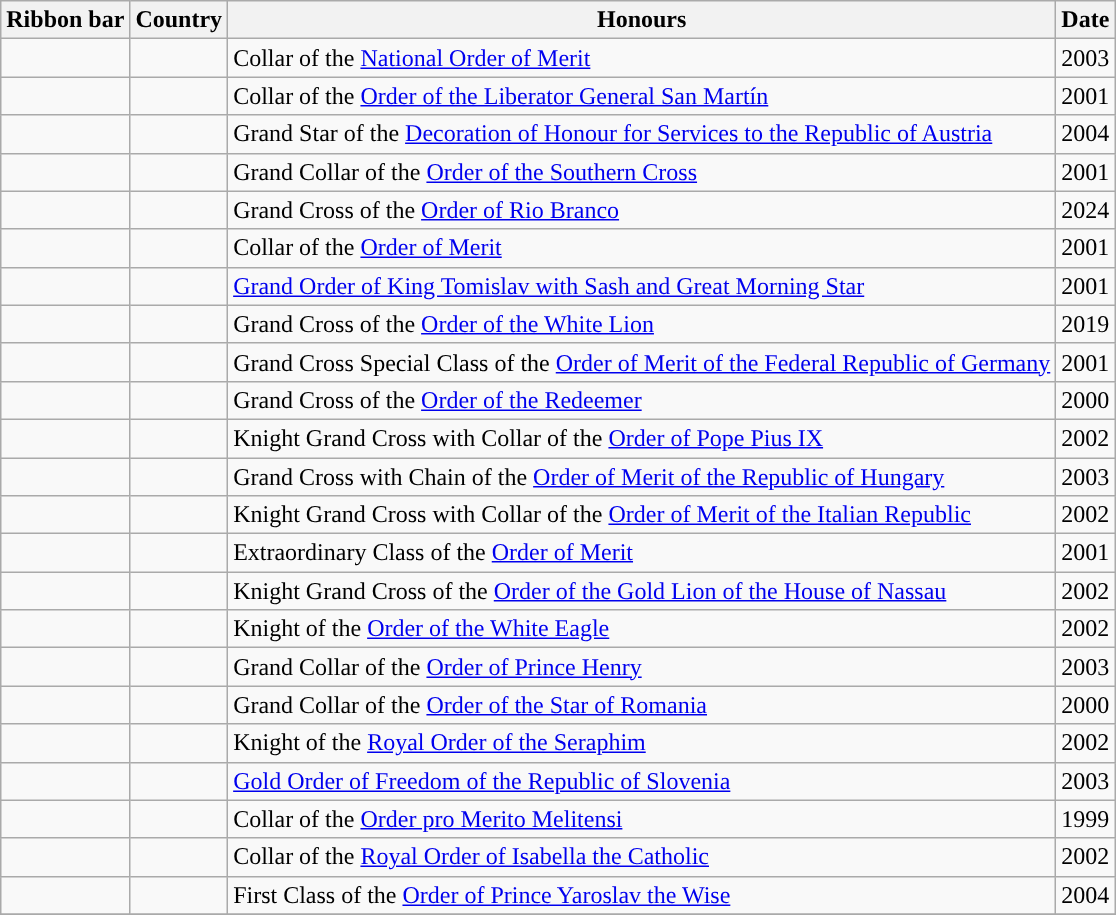<table class="wikitable">
<tr>
<th style="text-align: center;">Ribbon bar</th>
<th>Country</th>
<th>Honours</th>
<th>Date</th>
</tr>
<tr>
<td></td>
<td></td>
<td>Collar of the <a href='#'>National Order of Merit</a></td>
<td>2003</td>
</tr>
<tr>
<td></td>
<td></td>
<td>Collar of the <a href='#'>Order of the Liberator General San Martín</a></td>
<td>2001</td>
</tr>
<tr>
<td></td>
<td></td>
<td>Grand Star of the <a href='#'>Decoration of Honour for Services to the Republic of Austria</a></td>
<td>2004</td>
</tr>
<tr>
<td></td>
<td></td>
<td>Grand Collar of the <a href='#'>Order of the Southern Cross</a></td>
<td>2001</td>
</tr>
<tr>
<td></td>
<td></td>
<td>Grand Cross of the <a href='#'>Order of Rio Branco</a></td>
<td>2024</td>
</tr>
<tr>
<td></td>
<td></td>
<td>Collar of the <a href='#'>Order of Merit</a></td>
<td>2001</td>
</tr>
<tr>
<td></td>
<td></td>
<td><a href='#'>Grand Order of King Tomislav with Sash and Great Morning Star</a></td>
<td>2001</td>
</tr>
<tr>
<td></td>
<td></td>
<td>Grand Cross of the <a href='#'>Order of the White Lion</a></td>
<td>2019</td>
</tr>
<tr>
<td></td>
<td></td>
<td>Grand Cross Special Class of the <a href='#'>Order of Merit of the Federal Republic of Germany</a></td>
<td>2001</td>
</tr>
<tr>
<td></td>
<td></td>
<td>Grand Cross of the <a href='#'>Order of the Redeemer</a></td>
<td>2000</td>
</tr>
<tr>
<td></td>
<td></td>
<td>Knight Grand Cross with Collar of the <a href='#'>Order of Pope Pius IX</a></td>
<td>2002</td>
</tr>
<tr>
<td></td>
<td></td>
<td>Grand Cross with Chain of the <a href='#'>Order of Merit of the Republic of Hungary</a></td>
<td>2003</td>
</tr>
<tr>
<td></td>
<td></td>
<td>Knight Grand Cross with Collar of the <a href='#'>Order of Merit of the Italian Republic</a></td>
<td>2002</td>
</tr>
<tr>
<td></td>
<td></td>
<td>Extraordinary Class of the <a href='#'>Order of Merit</a></td>
<td>2001</td>
</tr>
<tr>
<td></td>
<td></td>
<td>Knight Grand Cross of the <a href='#'>Order of the Gold Lion of the House of Nassau</a></td>
<td>2002</td>
</tr>
<tr>
<td></td>
<td></td>
<td>Knight of the <a href='#'>Order of the White Eagle</a></td>
<td>2002</td>
</tr>
<tr>
<td></td>
<td></td>
<td>Grand Collar of the <a href='#'>Order of Prince Henry</a></td>
<td>2003</td>
</tr>
<tr>
<td></td>
<td></td>
<td>Grand Collar of the <a href='#'>Order of the Star of Romania</a></td>
<td>2000</td>
</tr>
<tr>
<td></td>
<td></td>
<td>Knight of the <a href='#'>Royal Order of the Seraphim</a></td>
<td>2002</td>
</tr>
<tr>
<td></td>
<td></td>
<td><a href='#'>Gold Order of Freedom of the Republic of Slovenia</a></td>
<td>2003</td>
</tr>
<tr>
<td></td>
<td></td>
<td>Collar of the <a href='#'>Order pro Merito Melitensi</a></td>
<td>1999</td>
</tr>
<tr>
<td></td>
<td></td>
<td>Collar of the <a href='#'>Royal Order of Isabella the Catholic</a></td>
<td>2002</td>
</tr>
<tr>
<td></td>
<td></td>
<td>First Class of the <a href='#'>Order of Prince Yaroslav the Wise</a></td>
<td>2004</td>
</tr>
<tr>
</tr>
</table>
